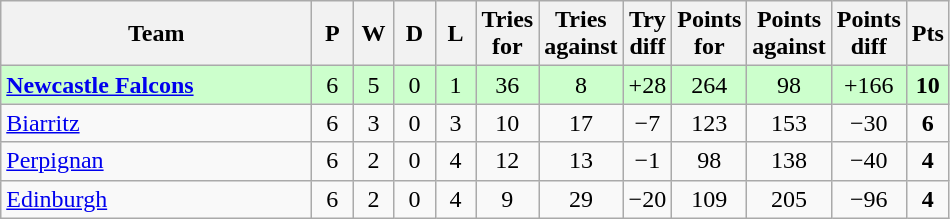<table class="wikitable" style="text-align: center;">
<tr>
<th width="200">Team</th>
<th width="20">P</th>
<th width="20">W</th>
<th width="20">D</th>
<th width="20">L</th>
<th width="20">Tries for</th>
<th width="20">Tries against</th>
<th width="20">Try diff</th>
<th width="20">Points for</th>
<th width="20">Points against</th>
<th width="25">Points diff</th>
<th width="20">Pts</th>
</tr>
<tr bgcolor="#ccffcc">
<td align="left"> <strong><a href='#'>Newcastle Falcons</a></strong></td>
<td>6</td>
<td>5</td>
<td>0</td>
<td>1</td>
<td>36</td>
<td>8</td>
<td>+28</td>
<td>264</td>
<td>98</td>
<td>+166</td>
<td><strong>10</strong></td>
</tr>
<tr>
<td align="left"> <a href='#'>Biarritz</a></td>
<td>6</td>
<td>3</td>
<td>0</td>
<td>3</td>
<td>10</td>
<td>17</td>
<td>−7</td>
<td>123</td>
<td>153</td>
<td>−30</td>
<td><strong>6</strong></td>
</tr>
<tr>
<td align="left"> <a href='#'>Perpignan</a></td>
<td>6</td>
<td>2</td>
<td>0</td>
<td>4</td>
<td>12</td>
<td>13</td>
<td>−1</td>
<td>98</td>
<td>138</td>
<td>−40</td>
<td><strong>4</strong></td>
</tr>
<tr>
<td align="left"> <a href='#'>Edinburgh</a></td>
<td>6</td>
<td>2</td>
<td>0</td>
<td>4</td>
<td>9</td>
<td>29</td>
<td>−20</td>
<td>109</td>
<td>205</td>
<td>−96</td>
<td><strong>4</strong></td>
</tr>
</table>
